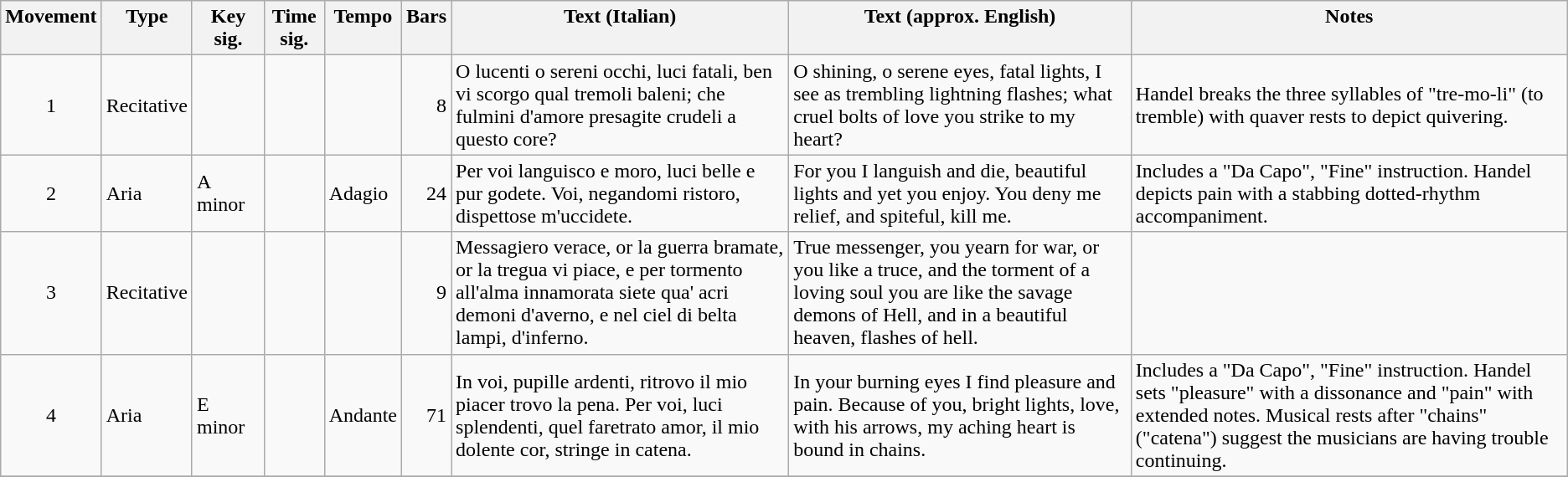<table class="wikitable" border="1">
<tr>
<th bgcolor="ececec" valign="Top">Movement</th>
<th bgcolor="ececec" valign="Top">Type</th>
<th bgcolor="ececec" valign="Top" width="50px">Key sig.</th>
<th bgcolor="ececec" valign="Top">Time sig.</th>
<th bgcolor="ececec" valign="Top">Tempo</th>
<th bgcolor="ececec" valign="Top">Bars</th>
<th bgcolor="ececec" valign="Top">Text (Italian)</th>
<th bgcolor="ececec" valign="Top">Text (approx. English)</th>
<th bgcolor="ececec" valign="Top">Notes</th>
</tr>
<tr>
<td align="center">1</td>
<td>Recitative</td>
<td></td>
<td align="center"></td>
<td></td>
<td align="right">8</td>
<td>O lucenti o sereni occhi, luci fatali, ben vi scorgo qual tremoli baleni; che fulmini d'amore presagite crudeli a questo core?</td>
<td>O shining, o serene eyes, fatal lights, I see as trembling lightning flashes; what cruel bolts of love you strike to my heart?</td>
<td>Handel breaks the three syllables of "tre-mo-li" (to tremble) with quaver rests to depict quivering.</td>
</tr>
<tr>
<td align="center">2</td>
<td>Aria</td>
<td>A minor</td>
<td align="center"></td>
<td>Adagio</td>
<td align="right">24</td>
<td>Per voi languisco e moro, luci belle e pur godete. Voi, negandomi ristoro, dispettose m'uccidete.</td>
<td>For you I languish and die, beautiful lights and yet you enjoy. You deny me relief, and spiteful, kill me.</td>
<td>Includes a "Da Capo", "Fine" instruction. Handel depicts pain with a stabbing dotted-rhythm accompaniment.</td>
</tr>
<tr>
<td align="center">3</td>
<td>Recitative</td>
<td></td>
<td align="center"></td>
<td></td>
<td align="right">9</td>
<td>Messagiero verace, or la guerra bramate, or la tregua vi piace, e per tormento all'alma innamorata siete qua' acri demoni d'averno, e nel ciel di belta lampi, d'inferno.</td>
<td>True messenger, you yearn for war, or you like a truce, and the torment of a loving soul you are like the savage demons of Hell, and in a beautiful heaven, flashes of hell.</td>
<td></td>
</tr>
<tr>
<td align="center">4</td>
<td>Aria</td>
<td>E minor</td>
<td align="center"></td>
<td>Andante</td>
<td align="right">71</td>
<td>In voi, pupille ardenti, ritrovo il mio piacer trovo la pena. Per voi, luci splendenti, quel faretrato amor, il mio dolente cor, stringe in catena.</td>
<td>In your burning eyes I find pleasure and pain. Because of you, bright lights, love, with his arrows, my aching heart is bound in chains.</td>
<td>Includes a "Da Capo", "Fine" instruction. Handel sets "pleasure" with a dissonance and "pain" with extended notes. Musical rests after "chains" ("catena") suggest the musicians are having trouble continuing.</td>
</tr>
<tr>
</tr>
</table>
